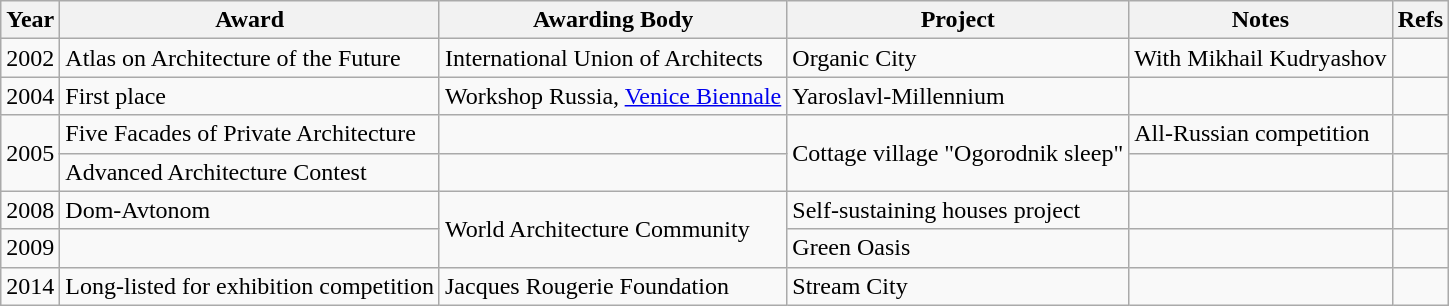<table class="wikitable sortable">
<tr>
<th>Year</th>
<th>Award</th>
<th>Awarding Body</th>
<th>Project</th>
<th class="unsortable">Notes</th>
<th class="unsortable">Refs</th>
</tr>
<tr>
<td>2002</td>
<td>Atlas on Architecture of the Future</td>
<td>International Union of Architects</td>
<td>Organic City</td>
<td>With Mikhail Kudryashov</td>
<td></td>
</tr>
<tr>
<td>2004</td>
<td>First place</td>
<td>Workshop Russia, <a href='#'>Venice Biennale</a></td>
<td>Yaroslavl-Millennium</td>
<td></td>
<td></td>
</tr>
<tr>
<td rowspan="2">2005</td>
<td>Five Facades of Private Architecture</td>
<td></td>
<td rowspan="2">Cottage village "Ogorodnik sleep"</td>
<td>All-Russian competition</td>
<td></td>
</tr>
<tr>
<td>Advanced Architecture Contest</td>
<td></td>
<td></td>
<td></td>
</tr>
<tr>
<td>2008</td>
<td>Dom-Avtonom</td>
<td rowspan="2">World Architecture Community</td>
<td>Self-sustaining houses project</td>
<td></td>
<td></td>
</tr>
<tr>
<td>2009</td>
<td></td>
<td>Green Oasis</td>
<td></td>
<td></td>
</tr>
<tr>
<td>2014</td>
<td>Long-listed for exhibition competition</td>
<td>Jacques Rougerie Foundation</td>
<td>Stream City</td>
<td></td>
<td></td>
</tr>
</table>
